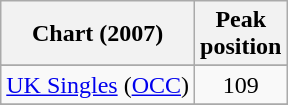<table class="wikitable sortable">
<tr>
<th align="left">Chart (2007)</th>
<th align="center">Peak<br>position</th>
</tr>
<tr>
</tr>
<tr>
</tr>
<tr>
</tr>
<tr>
<td align="left"><a href='#'>UK Singles</a> (<a href='#'>OCC</a>)</td>
<td align="center">109</td>
</tr>
<tr>
</tr>
<tr>
</tr>
<tr>
</tr>
</table>
